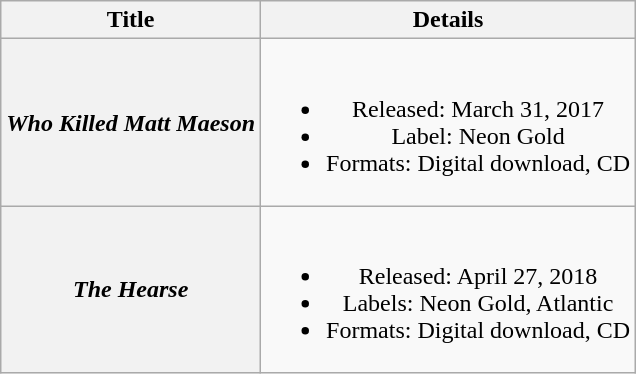<table class="wikitable plainrowheaders" style="text-align:center">
<tr>
<th scope="col">Title</th>
<th scope="col">Details</th>
</tr>
<tr>
<th scope="row"><em>Who Killed Matt Maeson</em></th>
<td><br><ul><li>Released: March 31, 2017</li><li>Label: Neon Gold</li><li>Formats: Digital download, CD</li></ul></td>
</tr>
<tr>
<th scope="row"><em>The Hearse</em></th>
<td><br><ul><li>Released: April 27, 2018</li><li>Labels: Neon Gold, Atlantic</li><li>Formats: Digital download, CD</li></ul></td>
</tr>
</table>
